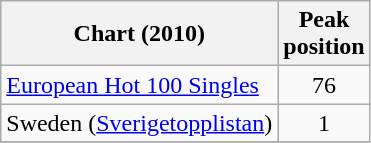<table class="wikitable sortable">
<tr>
<th>Chart (2010)</th>
<th>Peak<br>position</th>
</tr>
<tr>
<td><a href='#'>European Hot 100 Singles</a></td>
<td align="center">76</td>
</tr>
<tr>
<td>Sweden (<a href='#'>Sverigetopplistan</a>)</td>
<td style="text-align:center;">1</td>
</tr>
<tr>
</tr>
</table>
